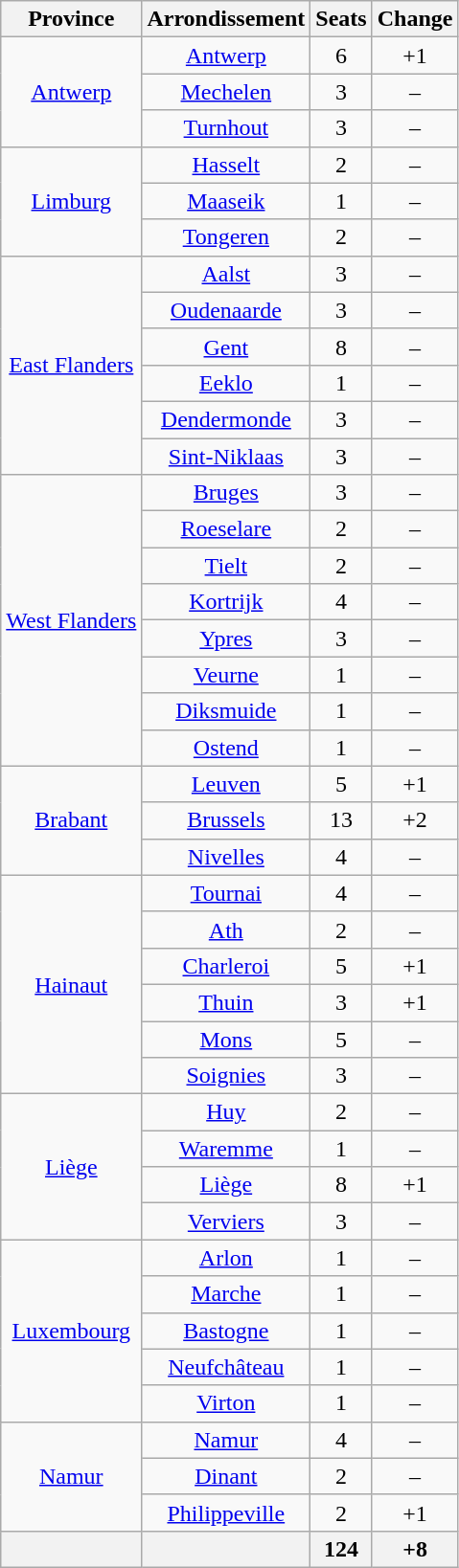<table class="wikitable" style="text-align:center;">
<tr>
<th>Province</th>
<th>Arrondissement</th>
<th>Seats</th>
<th>Change</th>
</tr>
<tr>
<td rowspan="3"><a href='#'>Antwerp</a></td>
<td><a href='#'>Antwerp</a></td>
<td>6</td>
<td>+1</td>
</tr>
<tr>
<td><a href='#'>Mechelen</a></td>
<td>3</td>
<td>–</td>
</tr>
<tr>
<td><a href='#'>Turnhout</a></td>
<td>3</td>
<td>–</td>
</tr>
<tr>
<td rowspan="3"><a href='#'>Limburg</a></td>
<td><a href='#'>Hasselt</a></td>
<td>2</td>
<td>–</td>
</tr>
<tr>
<td><a href='#'>Maaseik</a></td>
<td>1</td>
<td>–</td>
</tr>
<tr>
<td><a href='#'>Tongeren</a></td>
<td>2</td>
<td>–</td>
</tr>
<tr>
<td rowspan="6"><a href='#'>East Flanders</a></td>
<td><a href='#'>Aalst</a></td>
<td>3</td>
<td>–</td>
</tr>
<tr>
<td><a href='#'>Oudenaarde</a></td>
<td>3</td>
<td>–</td>
</tr>
<tr>
<td><a href='#'>Gent</a></td>
<td>8</td>
<td>–</td>
</tr>
<tr>
<td><a href='#'>Eeklo</a></td>
<td>1</td>
<td>–</td>
</tr>
<tr>
<td><a href='#'>Dendermonde</a></td>
<td>3</td>
<td>–</td>
</tr>
<tr>
<td><a href='#'>Sint-Niklaas</a></td>
<td>3</td>
<td>–</td>
</tr>
<tr>
<td rowspan="8"><a href='#'>West Flanders</a></td>
<td><a href='#'>Bruges</a></td>
<td>3</td>
<td>–</td>
</tr>
<tr>
<td><a href='#'>Roeselare</a></td>
<td>2</td>
<td>–</td>
</tr>
<tr>
<td><a href='#'>Tielt</a></td>
<td>2</td>
<td>–</td>
</tr>
<tr>
<td><a href='#'>Kortrijk</a></td>
<td>4</td>
<td>–</td>
</tr>
<tr>
<td><a href='#'>Ypres</a></td>
<td>3</td>
<td>–</td>
</tr>
<tr>
<td><a href='#'>Veurne</a></td>
<td>1</td>
<td>–</td>
</tr>
<tr>
<td><a href='#'>Diksmuide</a></td>
<td>1</td>
<td>–</td>
</tr>
<tr>
<td><a href='#'>Ostend</a></td>
<td>1</td>
<td>–</td>
</tr>
<tr>
<td rowspan="3"><a href='#'>Brabant</a></td>
<td><a href='#'>Leuven</a></td>
<td>5</td>
<td>+1</td>
</tr>
<tr>
<td><a href='#'>Brussels</a></td>
<td>13</td>
<td>+2</td>
</tr>
<tr>
<td><a href='#'>Nivelles</a></td>
<td>4</td>
<td>–</td>
</tr>
<tr>
<td rowspan="6"><a href='#'>Hainaut</a></td>
<td><a href='#'>Tournai</a></td>
<td>4</td>
<td>–</td>
</tr>
<tr>
<td><a href='#'>Ath</a></td>
<td>2</td>
<td>–</td>
</tr>
<tr>
<td><a href='#'>Charleroi</a></td>
<td>5</td>
<td>+1</td>
</tr>
<tr>
<td><a href='#'>Thuin</a></td>
<td>3</td>
<td>+1</td>
</tr>
<tr>
<td><a href='#'>Mons</a></td>
<td>5</td>
<td>–</td>
</tr>
<tr>
<td><a href='#'>Soignies</a></td>
<td>3</td>
<td>–</td>
</tr>
<tr>
<td rowspan="4"><a href='#'>Liège</a></td>
<td><a href='#'>Huy</a></td>
<td>2</td>
<td>–</td>
</tr>
<tr>
<td><a href='#'>Waremme</a></td>
<td>1</td>
<td>–</td>
</tr>
<tr>
<td><a href='#'>Liège</a></td>
<td>8</td>
<td>+1</td>
</tr>
<tr>
<td><a href='#'>Verviers</a></td>
<td>3</td>
<td>–</td>
</tr>
<tr>
<td rowspan="5"><a href='#'>Luxembourg</a></td>
<td><a href='#'>Arlon</a></td>
<td>1</td>
<td>–</td>
</tr>
<tr>
<td><a href='#'>Marche</a></td>
<td>1</td>
<td>–</td>
</tr>
<tr>
<td><a href='#'>Bastogne</a></td>
<td>1</td>
<td>–</td>
</tr>
<tr>
<td><a href='#'>Neufchâteau</a></td>
<td>1</td>
<td>–</td>
</tr>
<tr>
<td><a href='#'>Virton</a></td>
<td>1</td>
<td>–</td>
</tr>
<tr>
<td rowspan="3"><a href='#'>Namur</a></td>
<td><a href='#'>Namur</a></td>
<td>4</td>
<td>–</td>
</tr>
<tr>
<td><a href='#'>Dinant</a></td>
<td>2</td>
<td>–</td>
</tr>
<tr>
<td><a href='#'>Philippeville</a></td>
<td>2</td>
<td>+1</td>
</tr>
<tr>
<th></th>
<th></th>
<th>124</th>
<th>+8</th>
</tr>
</table>
